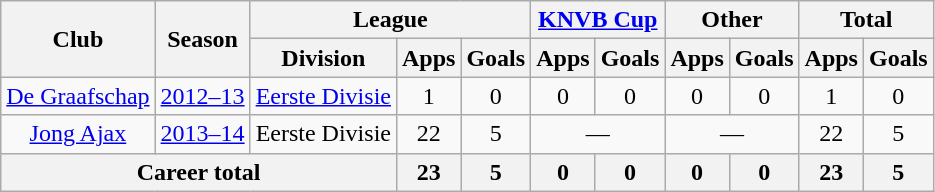<table class="wikitable" style="text-align:center">
<tr>
<th rowspan=2>Club</th>
<th rowspan=2>Season</th>
<th colspan=3>League</th>
<th colspan=2><a href='#'>KNVB Cup</a></th>
<th colspan=2>Other</th>
<th colspan=2>Total</th>
</tr>
<tr>
<th>Division</th>
<th>Apps</th>
<th>Goals</th>
<th>Apps</th>
<th>Goals</th>
<th>Apps</th>
<th>Goals</th>
<th>Apps</th>
<th>Goals</th>
</tr>
<tr>
<td><a href='#'>De Graafschap</a></td>
<td><a href='#'>2012–13</a></td>
<td><a href='#'>Eerste Divisie</a></td>
<td>1</td>
<td>0</td>
<td>0</td>
<td>0</td>
<td>0</td>
<td>0</td>
<td>1</td>
<td>0</td>
</tr>
<tr>
<td><a href='#'>Jong Ajax</a></td>
<td><a href='#'>2013–14</a></td>
<td>Eerste Divisie</td>
<td>22</td>
<td>5</td>
<td colspan=2>—</td>
<td colspan=2>—</td>
<td>22</td>
<td>5</td>
</tr>
<tr>
<th colspan=3>Career total</th>
<th>23</th>
<th>5</th>
<th>0</th>
<th>0</th>
<th>0</th>
<th>0</th>
<th>23</th>
<th>5</th>
</tr>
</table>
